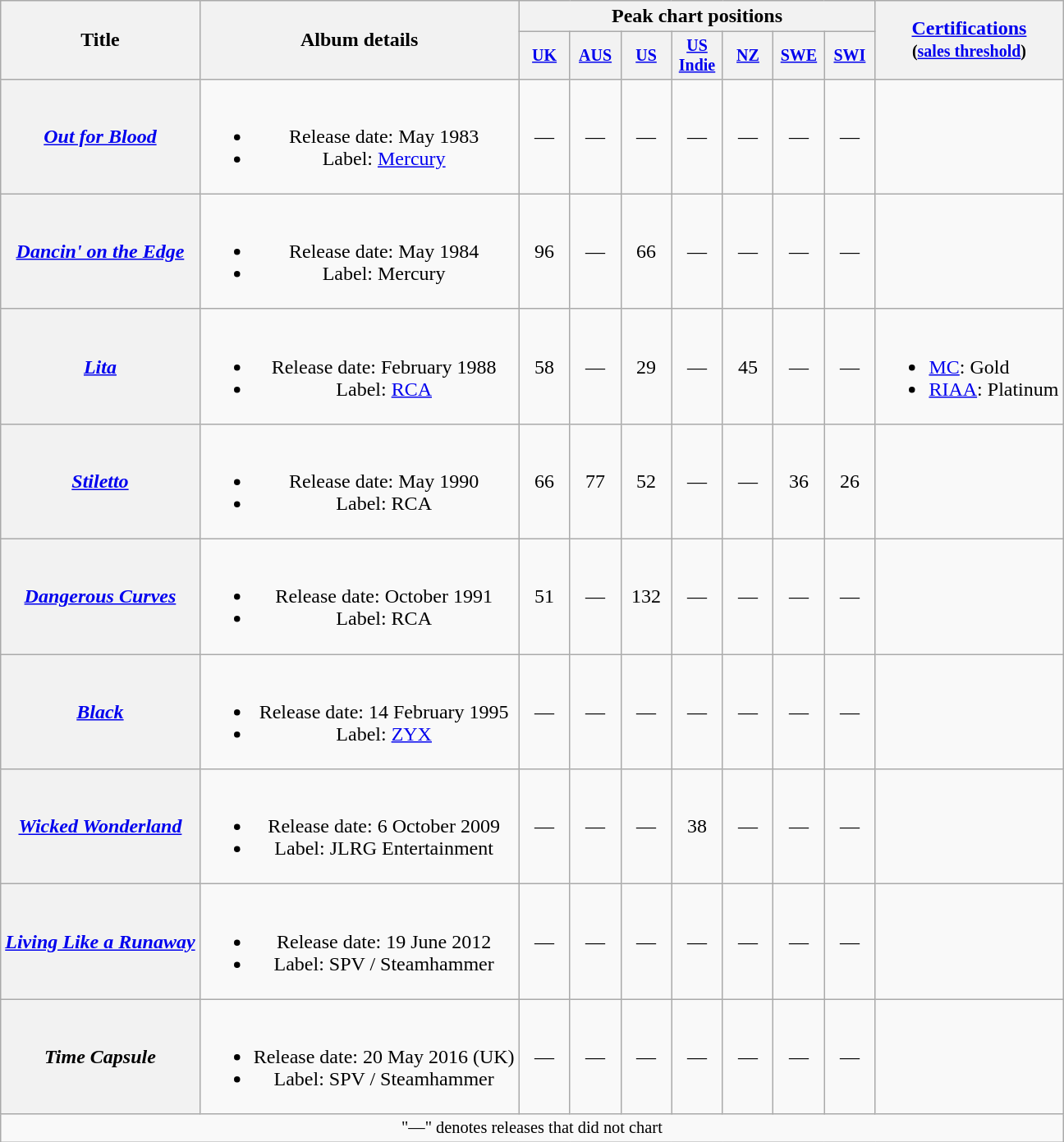<table class="wikitable plainrowheaders" style="text-align:center;">
<tr>
<th rowspan="2">Title</th>
<th rowspan="2">Album details</th>
<th colspan="7">Peak chart positions</th>
<th rowspan="2"><a href='#'>Certifications</a><br><small>(<a href='#'>sales threshold</a>)</small></th>
</tr>
<tr style="font-size:smaller;">
<th style="width:35px;"><a href='#'>UK</a><br></th>
<th style="width:35px;"><a href='#'>AUS</a><br></th>
<th style="width:35px;"><a href='#'>US</a><br></th>
<th style="width:35px;"><a href='#'>US Indie</a><br></th>
<th style="width:35px;"><a href='#'>NZ</a><br></th>
<th style="width:35px;"><a href='#'>SWE</a><br></th>
<th style="width:35px;"><a href='#'>SWI</a><br></th>
</tr>
<tr>
<th scope="row"><em><a href='#'>Out for Blood</a></em></th>
<td><br><ul><li>Release date: May 1983</li><li>Label: <a href='#'>Mercury</a></li></ul></td>
<td>—</td>
<td>—</td>
<td>—</td>
<td>—</td>
<td>—</td>
<td>—</td>
<td>—</td>
<td></td>
</tr>
<tr>
<th scope="row"><em><a href='#'>Dancin' on the Edge</a></em></th>
<td><br><ul><li>Release date: May 1984</li><li>Label: Mercury</li></ul></td>
<td>96</td>
<td>—</td>
<td>66</td>
<td>—</td>
<td>—</td>
<td>—</td>
<td>—</td>
<td></td>
</tr>
<tr>
<th scope="row"><em><a href='#'>Lita</a></em></th>
<td><br><ul><li>Release date: February 1988</li><li>Label: <a href='#'>RCA</a></li></ul></td>
<td>58</td>
<td>—</td>
<td>29</td>
<td>—</td>
<td>45</td>
<td>—</td>
<td>—</td>
<td style="text-align:left;"><br><ul><li><a href='#'>MC</a>: Gold</li><li><a href='#'>RIAA</a>: Platinum</li></ul></td>
</tr>
<tr>
<th scope="row"><em><a href='#'>Stiletto</a></em></th>
<td><br><ul><li>Release date: May 1990</li><li>Label: RCA</li></ul></td>
<td>66</td>
<td>77</td>
<td>52</td>
<td>—</td>
<td>—</td>
<td>36</td>
<td>26</td>
<td></td>
</tr>
<tr>
<th scope="row"><em><a href='#'>Dangerous Curves</a></em></th>
<td><br><ul><li>Release date: October 1991</li><li>Label: RCA</li></ul></td>
<td>51</td>
<td>—</td>
<td>132</td>
<td>—</td>
<td>—</td>
<td>—</td>
<td>—</td>
<td></td>
</tr>
<tr>
<th scope="row"><em><a href='#'>Black</a></em></th>
<td><br><ul><li>Release date: 14 February 1995</li><li>Label: <a href='#'>ZYX</a></li></ul></td>
<td>—</td>
<td>—</td>
<td>—</td>
<td>—</td>
<td>—</td>
<td>—</td>
<td>—</td>
<td></td>
</tr>
<tr>
<th scope="row"><em><a href='#'>Wicked Wonderland</a></em></th>
<td><br><ul><li>Release date: 6 October 2009</li><li>Label: JLRG Entertainment</li></ul></td>
<td>—</td>
<td>—</td>
<td>—</td>
<td>38</td>
<td>—</td>
<td>—</td>
<td>—</td>
<td></td>
</tr>
<tr>
<th scope="row"><em><a href='#'>Living Like a Runaway</a></em></th>
<td><br><ul><li>Release date: 19 June 2012</li><li>Label: SPV / Steamhammer</li></ul></td>
<td>—</td>
<td>—</td>
<td>—</td>
<td>—</td>
<td>—</td>
<td>—</td>
<td>—</td>
<td></td>
</tr>
<tr>
<th scope="row"><em>Time Capsule</em></th>
<td><br><ul><li>Release date: 20 May 2016 (UK)</li><li>Label: SPV / Steamhammer</li></ul></td>
<td>—</td>
<td>—</td>
<td>—</td>
<td>—</td>
<td>—</td>
<td>—</td>
<td>—</td>
<td></td>
</tr>
<tr>
<td colspan="11" style="font-size:85%">"—" denotes releases that did not chart</td>
</tr>
</table>
